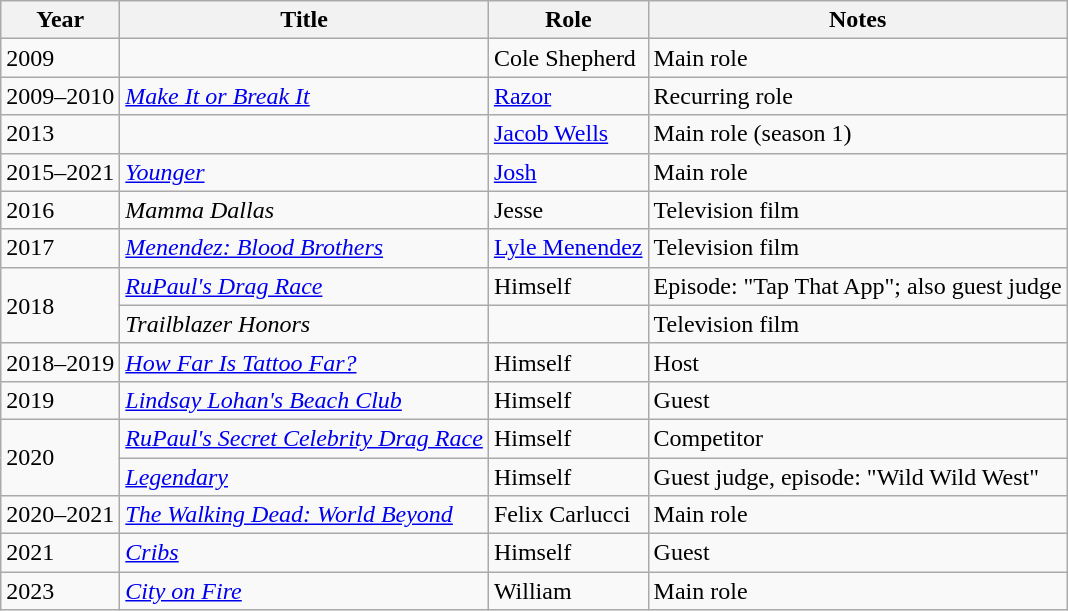<table class="wikitable sortable">
<tr>
<th>Year</th>
<th>Title</th>
<th>Role</th>
<th>Notes</th>
</tr>
<tr>
<td>2009</td>
<td><em></em></td>
<td>Cole Shepherd</td>
<td>Main role</td>
</tr>
<tr>
<td>2009–2010</td>
<td><em><a href='#'>Make It or Break It</a></em></td>
<td><a href='#'>Razor</a></td>
<td>Recurring role</td>
</tr>
<tr>
<td>2013</td>
<td><em></em></td>
<td><a href='#'>Jacob Wells</a></td>
<td>Main role (season 1)</td>
</tr>
<tr>
<td>2015–2021</td>
<td><em><a href='#'>Younger</a></em></td>
<td><a href='#'>Josh</a></td>
<td>Main role</td>
</tr>
<tr>
<td>2016</td>
<td><em>Mamma Dallas</em></td>
<td>Jesse</td>
<td>Television film</td>
</tr>
<tr>
<td>2017</td>
<td><em><a href='#'>Menendez: Blood Brothers</a></em></td>
<td><a href='#'>Lyle Menendez</a></td>
<td>Television film</td>
</tr>
<tr>
<td rowspan="2">2018</td>
<td><em><a href='#'>RuPaul's Drag Race</a></em></td>
<td>Himself</td>
<td>Episode: "Tap That App"; also guest judge</td>
</tr>
<tr>
<td><em>Trailblazer Honors</em></td>
<td></td>
<td>Television film</td>
</tr>
<tr>
<td>2018–2019</td>
<td><em><a href='#'>How Far Is Tattoo Far?</a></em></td>
<td>Himself</td>
<td>Host</td>
</tr>
<tr>
<td>2019</td>
<td><em><a href='#'>Lindsay Lohan's Beach Club</a></em></td>
<td>Himself</td>
<td>Guest</td>
</tr>
<tr>
<td rowspan="2">2020</td>
<td><em><a href='#'>RuPaul's Secret Celebrity Drag Race</a></em></td>
<td>Himself</td>
<td>Competitor</td>
</tr>
<tr>
<td><em><a href='#'>Legendary</a></em></td>
<td>Himself</td>
<td>Guest judge, episode: "Wild Wild West"</td>
</tr>
<tr>
<td>2020–2021</td>
<td data-sort-value="Walking Dead: World Beyond, The"><em><a href='#'>The Walking Dead: World Beyond</a></em></td>
<td>Felix Carlucci</td>
<td>Main role</td>
</tr>
<tr>
<td>2021</td>
<td><em><a href='#'>Cribs</a></em></td>
<td>Himself</td>
<td>Guest</td>
</tr>
<tr>
<td>2023</td>
<td><em><a href='#'>City on Fire</a></em></td>
<td>William</td>
<td>Main role</td>
</tr>
</table>
